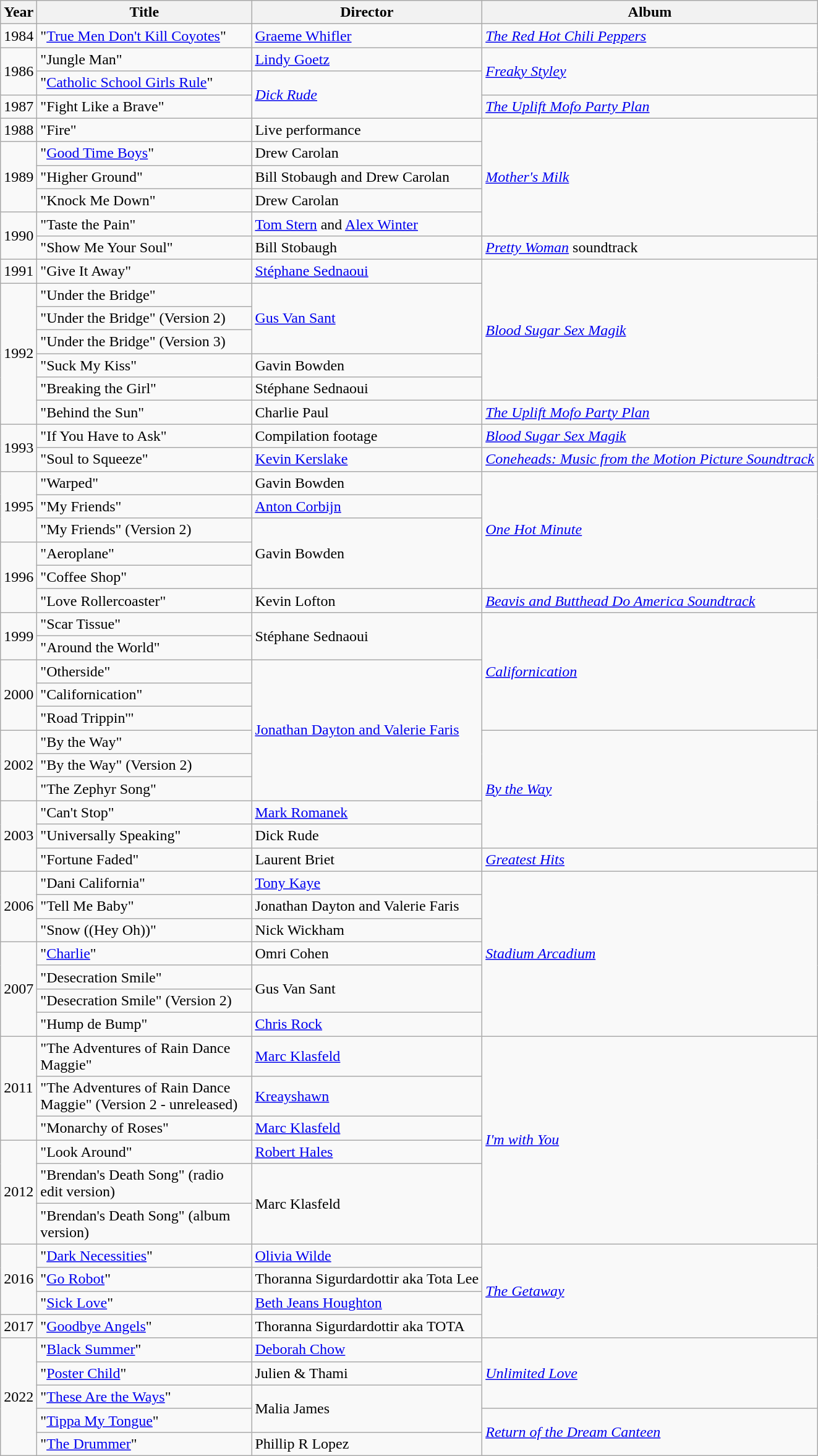<table class="wikitable">
<tr>
<th>Year</th>
<th style="width:14em">Title</th>
<th>Director</th>
<th>Album</th>
</tr>
<tr>
<td>1984</td>
<td>"<a href='#'>True Men Don't Kill Coyotes</a>"</td>
<td><a href='#'>Graeme Whifler</a></td>
<td><em><a href='#'>The Red Hot Chili Peppers</a></em></td>
</tr>
<tr>
<td rowspan="2">1986</td>
<td>"Jungle Man"</td>
<td><a href='#'>Lindy Goetz</a></td>
<td rowspan="2"><em><a href='#'>Freaky Styley</a></em></td>
</tr>
<tr>
<td>"<a href='#'>Catholic School Girls Rule</a>"</td>
<td rowspan="2"><em><a href='#'>Dick Rude</a></em></td>
</tr>
<tr>
<td>1987</td>
<td>"Fight Like a Brave"</td>
<td><em><a href='#'>The Uplift Mofo Party Plan</a></em></td>
</tr>
<tr>
<td>1988</td>
<td>"Fire"</td>
<td>Live performance</td>
<td rowspan="5"><em><a href='#'>Mother's Milk</a></em></td>
</tr>
<tr>
<td rowspan="3">1989</td>
<td>"<a href='#'>Good Time Boys</a>"</td>
<td>Drew Carolan</td>
</tr>
<tr>
<td>"Higher Ground"</td>
<td>Bill Stobaugh and Drew Carolan</td>
</tr>
<tr>
<td>"Knock Me Down"</td>
<td>Drew Carolan</td>
</tr>
<tr>
<td rowspan="2">1990</td>
<td>"Taste the Pain"</td>
<td><a href='#'>Tom Stern</a> and <a href='#'>Alex Winter</a></td>
</tr>
<tr>
<td>"Show Me Your Soul"</td>
<td>Bill Stobaugh</td>
<td><em><a href='#'>Pretty Woman</a></em> soundtrack</td>
</tr>
<tr>
<td>1991</td>
<td>"Give It Away"</td>
<td><a href='#'>Stéphane Sednaoui</a></td>
<td rowspan="6"><em><a href='#'>Blood Sugar Sex Magik</a></em></td>
</tr>
<tr>
<td rowspan="6">1992</td>
<td>"Under the Bridge"</td>
<td rowspan="3"><a href='#'>Gus Van Sant</a></td>
</tr>
<tr>
<td>"Under the Bridge" (Version 2)</td>
</tr>
<tr>
<td>"Under the Bridge" (Version 3)</td>
</tr>
<tr>
<td>"Suck My Kiss"</td>
<td>Gavin Bowden</td>
</tr>
<tr>
<td>"Breaking the Girl"</td>
<td>Stéphane Sednaoui</td>
</tr>
<tr>
<td>"Behind the Sun"</td>
<td>Charlie Paul</td>
<td><em><a href='#'>The Uplift Mofo Party Plan</a></em></td>
</tr>
<tr>
<td rowspan="2">1993</td>
<td>"If You Have to Ask"</td>
<td>Compilation footage</td>
<td><em><a href='#'>Blood Sugar Sex Magik</a></em></td>
</tr>
<tr>
<td>"Soul to Squeeze"</td>
<td><a href='#'>Kevin Kerslake</a></td>
<td><em><a href='#'>Coneheads: Music from the Motion Picture Soundtrack</a></em></td>
</tr>
<tr>
<td rowspan="3">1995</td>
<td>"Warped"</td>
<td>Gavin Bowden</td>
<td rowspan="5"><em><a href='#'>One Hot Minute</a></em></td>
</tr>
<tr>
<td>"My Friends"</td>
<td><a href='#'>Anton Corbijn</a></td>
</tr>
<tr>
<td>"My Friends" (Version 2)</td>
<td rowspan="3">Gavin Bowden</td>
</tr>
<tr>
<td rowspan="3">1996</td>
<td>"Aeroplane"</td>
</tr>
<tr>
<td>"Coffee Shop"</td>
</tr>
<tr>
<td>"Love Rollercoaster"</td>
<td>Kevin Lofton</td>
<td><em><a href='#'>Beavis and Butthead Do America Soundtrack</a></em></td>
</tr>
<tr>
<td rowspan="2">1999</td>
<td>"Scar Tissue"</td>
<td rowspan="2">Stéphane Sednaoui</td>
<td rowspan="5"><em><a href='#'>Californication</a></em></td>
</tr>
<tr>
<td>"Around the World"</td>
</tr>
<tr>
<td rowspan="3">2000</td>
<td>"Otherside"</td>
<td rowspan="6"><a href='#'>Jonathan Dayton and Valerie Faris</a></td>
</tr>
<tr>
<td>"Californication"</td>
</tr>
<tr>
<td>"Road Trippin'"</td>
</tr>
<tr>
<td rowspan="3">2002</td>
<td>"By the Way"</td>
<td rowspan="5"><em><a href='#'>By the Way</a></em></td>
</tr>
<tr>
<td>"By the Way" (Version 2)</td>
</tr>
<tr>
<td>"The Zephyr Song"</td>
</tr>
<tr>
<td rowspan="3">2003</td>
<td>"Can't Stop"</td>
<td><a href='#'>Mark Romanek</a></td>
</tr>
<tr>
<td>"Universally Speaking"</td>
<td>Dick Rude</td>
</tr>
<tr>
<td>"Fortune Faded"</td>
<td>Laurent Briet</td>
<td><em><a href='#'>Greatest Hits</a></em></td>
</tr>
<tr>
<td rowspan="3">2006</td>
<td>"Dani California"</td>
<td><a href='#'>Tony Kaye</a></td>
<td rowspan="7"><em><a href='#'>Stadium Arcadium</a></em></td>
</tr>
<tr>
<td>"Tell Me Baby"</td>
<td>Jonathan Dayton and Valerie Faris</td>
</tr>
<tr>
<td>"Snow ((Hey Oh))"</td>
<td>Nick Wickham</td>
</tr>
<tr>
<td rowspan="4">2007</td>
<td>"<a href='#'>Charlie</a>"</td>
<td>Omri Cohen</td>
</tr>
<tr>
<td>"Desecration Smile"</td>
<td rowspan="2">Gus Van Sant</td>
</tr>
<tr>
<td>"Desecration Smile" (Version 2)</td>
</tr>
<tr>
<td>"Hump de Bump"</td>
<td><a href='#'>Chris Rock</a></td>
</tr>
<tr>
<td rowspan="3">2011</td>
<td>"The Adventures of Rain Dance Maggie"</td>
<td><a href='#'>Marc Klasfeld</a></td>
<td rowspan="6"><em><a href='#'>I'm with You</a></em></td>
</tr>
<tr>
<td>"The Adventures of Rain Dance Maggie" (Version 2 - unreleased)</td>
<td><a href='#'>Kreayshawn</a></td>
</tr>
<tr>
<td>"Monarchy of Roses"</td>
<td><a href='#'>Marc Klasfeld</a></td>
</tr>
<tr>
<td rowspan="3">2012</td>
<td>"Look Around"</td>
<td><a href='#'>Robert Hales</a></td>
</tr>
<tr>
<td>"Brendan's Death Song" (radio edit version)</td>
<td rowspan="2">Marc Klasfeld</td>
</tr>
<tr>
<td>"Brendan's Death Song" (album version)</td>
</tr>
<tr>
<td rowspan="3">2016</td>
<td>"<a href='#'>Dark Necessities</a>"</td>
<td><a href='#'>Olivia Wilde</a></td>
<td rowspan="4"><em><a href='#'>The Getaway</a></em></td>
</tr>
<tr>
<td>"<a href='#'>Go Robot</a>"</td>
<td>Thoranna Sigurdardottir aka Tota Lee</td>
</tr>
<tr>
<td>"<a href='#'>Sick Love</a>"</td>
<td><a href='#'>Beth Jeans Houghton</a></td>
</tr>
<tr>
<td>2017</td>
<td>"<a href='#'>Goodbye Angels</a>"</td>
<td>Thoranna Sigurdardottir aka TOTA</td>
</tr>
<tr>
<td rowspan="5">2022</td>
<td>"<a href='#'>Black Summer</a>"</td>
<td><a href='#'>Deborah Chow</a></td>
<td rowspan="3"><em><a href='#'>Unlimited Love</a></em></td>
</tr>
<tr>
<td>"<a href='#'>Poster Child</a>"</td>
<td>Julien & Thami</td>
</tr>
<tr>
<td>"<a href='#'>These Are the Ways</a>"</td>
<td rowspan="2">Malia James</td>
</tr>
<tr>
<td>"<a href='#'>Tippa My Tongue</a>"</td>
<td rowspan="2"><em><a href='#'>Return of the Dream Canteen</a></em></td>
</tr>
<tr>
<td>"<a href='#'>The Drummer</a>"</td>
<td>Phillip R Lopez</td>
</tr>
</table>
